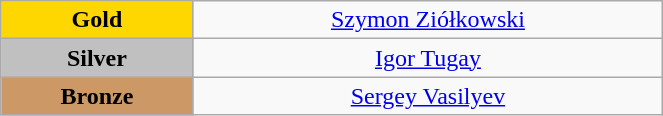<table class="wikitable" style="text-align:center; " width="35%">
<tr>
<td bgcolor="gold"><strong>Gold</strong></td>
<td><a href='#'>Szymon Ziółkowski</a><br>  <small><em></em></small></td>
</tr>
<tr>
<td bgcolor="silver"><strong>Silver</strong></td>
<td><a href='#'>Igor Tugay</a><br>  <small><em></em></small></td>
</tr>
<tr>
<td bgcolor="CC9966"><strong>Bronze</strong></td>
<td><a href='#'>Sergey Vasilyev</a><br>  <small><em></em></small></td>
</tr>
</table>
